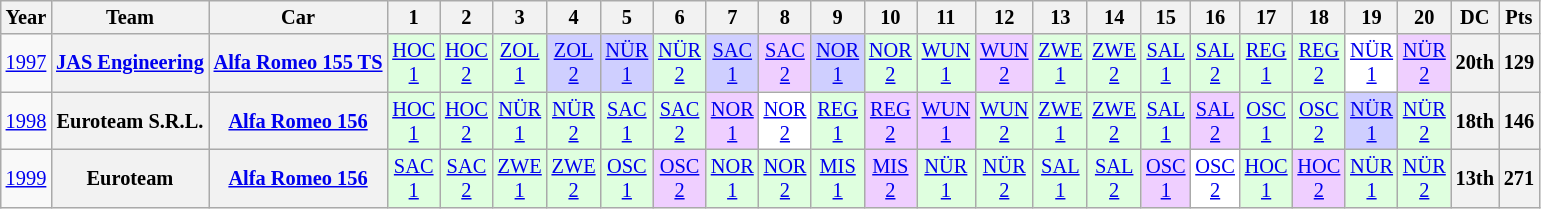<table class="wikitable" border="1" style="text-align:center; font-size:85%;">
<tr>
<th>Year</th>
<th>Team</th>
<th>Car</th>
<th>1</th>
<th>2</th>
<th>3</th>
<th>4</th>
<th>5</th>
<th>6</th>
<th>7</th>
<th>8</th>
<th>9</th>
<th>10</th>
<th>11</th>
<th>12</th>
<th>13</th>
<th>14</th>
<th>15</th>
<th>16</th>
<th>17</th>
<th>18</th>
<th>19</th>
<th>20</th>
<th>DC</th>
<th>Pts</th>
</tr>
<tr>
<td><a href='#'>1997</a></td>
<th nowrap><a href='#'>JAS Engineering</a></th>
<th nowrap><a href='#'>Alfa Romeo 155 TS</a></th>
<td style="background:#DFFFDF;"><a href='#'>HOC<br>1</a><br></td>
<td style="background:#DFFFDF;"><a href='#'>HOC<br>2</a><br></td>
<td style="background:#DFFFDF;"><a href='#'>ZOL<br>1</a><br></td>
<td style="background:#CFCFFF;"><a href='#'>ZOL<br>2</a><br></td>
<td style="background:#CFCFFF;"><a href='#'>NÜR<br>1</a><br></td>
<td style="background:#DFFFDF;"><a href='#'>NÜR<br>2</a><br></td>
<td style="background:#CFCFFF;"><a href='#'>SAC<br>1</a><br></td>
<td style="background:#EFCFFF;"><a href='#'>SAC<br>2</a><br></td>
<td style="background:#CFCFFF;"><a href='#'>NOR<br>1</a><br></td>
<td style="background:#DFFFDF;"><a href='#'>NOR<br>2</a><br></td>
<td style="background:#DFFFDF;"><a href='#'>WUN<br>1</a><br></td>
<td style="background:#EFCFFF;"><a href='#'>WUN<br>2</a><br></td>
<td style="background:#DFFFDF;"><a href='#'>ZWE<br>1</a><br></td>
<td style="background:#DFFFDF;"><a href='#'>ZWE<br>2</a><br></td>
<td style="background:#DFFFDF;"><a href='#'>SAL<br>1</a><br></td>
<td style="background:#DFFFDF;"><a href='#'>SAL<br>2</a><br></td>
<td style="background:#DFFFDF;"><a href='#'>REG<br>1</a><br></td>
<td style="background:#DFFFDF;"><a href='#'>REG<br>2</a><br></td>
<td style="background:#FFFFFF;"><a href='#'>NÜR<br>1</a><br></td>
<td style="background:#EFCFFF;"><a href='#'>NÜR<br>2</a><br></td>
<th>20th</th>
<th>129</th>
</tr>
<tr>
<td><a href='#'>1998</a></td>
<th nowrap>Euroteam S.R.L.</th>
<th nowrap><a href='#'>Alfa Romeo 156</a></th>
<td style="background:#DFFFDF;"><a href='#'>HOC<br>1</a><br></td>
<td style="background:#DFFFDF;"><a href='#'>HOC<br>2</a><br></td>
<td style="background:#DFFFDF;"><a href='#'>NÜR<br>1</a><br></td>
<td style="background:#DFFFDF;"><a href='#'>NÜR<br>2</a><br></td>
<td style="background:#DFFFDF;"><a href='#'>SAC<br>1</a><br></td>
<td style="background:#DFFFDF;"><a href='#'>SAC<br>2</a><br></td>
<td style="background:#EFCFFF;"><a href='#'>NOR<br>1</a><br></td>
<td style="background:#FFFFFF;"><a href='#'>NOR<br>2</a><br></td>
<td style="background:#DFFFDF;"><a href='#'>REG<br>1</a><br></td>
<td style="background:#EFCFFF;"><a href='#'>REG<br>2</a><br></td>
<td style="background:#EFCFFF;"><a href='#'>WUN<br>1</a><br></td>
<td style="background:#DFFFDF;"><a href='#'>WUN<br>2</a><br></td>
<td style="background:#DFFFDF;"><a href='#'>ZWE<br>1</a><br></td>
<td style="background:#DFFFDF;"><a href='#'>ZWE<br>2</a><br></td>
<td style="background:#DFFFDF;"><a href='#'>SAL<br>1</a><br></td>
<td style="background:#EFCFFF;"><a href='#'>SAL<br>2</a><br></td>
<td style="background:#DFFFDF;"><a href='#'>OSC<br>1</a><br></td>
<td style="background:#DFFFDF;"><a href='#'>OSC<br>2</a><br></td>
<td style="background:#CFCFFF;"><a href='#'>NÜR<br>1</a><br></td>
<td style="background:#DFFFDF;"><a href='#'>NÜR<br>2</a><br></td>
<th>18th</th>
<th>146</th>
</tr>
<tr>
<td><a href='#'>1999</a></td>
<th nowrap>Euroteam</th>
<th nowrap><a href='#'>Alfa Romeo 156</a></th>
<td style="background:#DFFFDF;"><a href='#'>SAC<br>1</a><br></td>
<td style="background:#DFFFDF;"><a href='#'>SAC<br>2</a><br></td>
<td style="background:#DFFFDF;"><a href='#'>ZWE<br>1</a><br></td>
<td style="background:#DFFFDF;"><a href='#'>ZWE<br>2</a><br></td>
<td style="background:#DFFFDF;"><a href='#'>OSC<br>1</a><br></td>
<td style="background:#EFCFFF;"><a href='#'>OSC<br>2</a><br></td>
<td style="background:#DFFFDF;"><a href='#'>NOR<br>1</a><br></td>
<td style="background:#DFFFDF;"><a href='#'>NOR<br>2</a><br></td>
<td style="background:#DFFFDF;"><a href='#'>MIS<br>1</a><br></td>
<td style="background:#EFCFFF;"><a href='#'>MIS<br>2</a><br></td>
<td style="background:#DFFFDF;"><a href='#'>NÜR<br>1</a><br></td>
<td style="background:#DFFFDF;"><a href='#'>NÜR<br>2</a><br></td>
<td style="background:#DFFFDF;"><a href='#'>SAL<br>1</a><br></td>
<td style="background:#DFFFDF;"><a href='#'>SAL<br>2</a><br></td>
<td style="background:#EFCFFF;"><a href='#'>OSC<br>1</a><br></td>
<td style="background:#FFFFFF;"><a href='#'>OSC<br>2</a><br></td>
<td style="background:#DFFFDF;"><a href='#'>HOC<br>1</a><br></td>
<td style="background:#EFCFFF;"><a href='#'>HOC<br>2</a><br></td>
<td style="background:#DFFFDF;"><a href='#'>NÜR<br>1</a><br></td>
<td style="background:#DFFFDF;"><a href='#'>NÜR<br>2</a><br></td>
<th>13th</th>
<th>271</th>
</tr>
</table>
